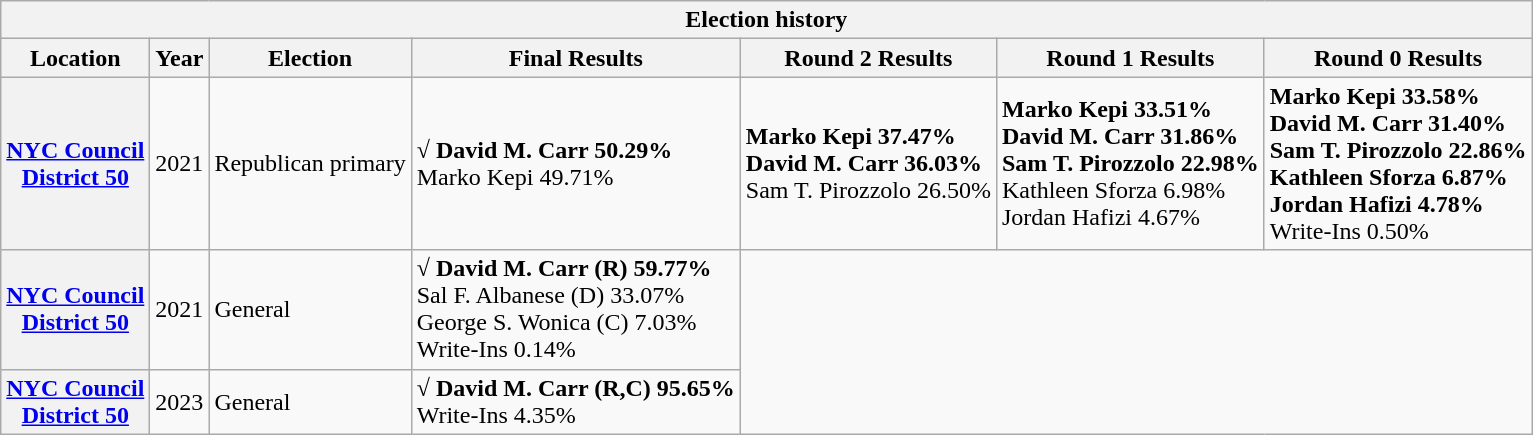<table class="wikitable collapsible">
<tr valign=bottom>
<th colspan=7>Election history</th>
</tr>
<tr valign=bottom>
<th>Location</th>
<th>Year</th>
<th>Election</th>
<th>Final Results</th>
<th>Round 2 Results</th>
<th>Round 1 Results</th>
<th>Round 0 Results</th>
</tr>
<tr>
<th><a href='#'>NYC Council<br>District 50</a></th>
<td>2021</td>
<td>Republican primary </td>
<td><strong>√ David M. Carr 50.29%</strong><br>Marko Kepi 49.71%</td>
<td><strong> Marko Kepi 37.47%</strong><br><strong> David M. Carr 36.03%</strong><br>Sam T. Pirozzolo 26.50%<br></td>
<td><strong> Marko Kepi 33.51%</strong><br><strong> David M. Carr 31.86%</strong><br><strong> Sam T. Pirozzolo 22.98%</strong><br>Kathleen Sforza 6.98%<br>Jordan Hafizi 4.67%</td>
<td><strong> Marko Kepi 33.58%</strong><br><strong> David M. Carr 31.40%</strong><br><strong> Sam T. Pirozzolo 22.86%</strong><br><strong> Kathleen Sforza 6.87%</strong><br><strong>Jordan Hafizi 4.78%</strong><br>Write-Ins 0.50%</td>
</tr>
<tr>
<th><a href='#'>NYC Council<br>District 50</a></th>
<td>2021</td>
<td>General</td>
<td><strong>√ David M. Carr (R) 59.77%</strong><br>Sal F. Albanese (D) 33.07%<br>George S. Wonica (C) 7.03%<br>Write-Ins 0.14%</td>
</tr>
<tr>
<th><a href='#'>NYC Council<br>District 50</a></th>
<td>2023</td>
<td>General</td>
<td><strong>√ David M. Carr (R,C) 95.65%</strong><br>Write-Ins 4.35%</td>
</tr>
</table>
